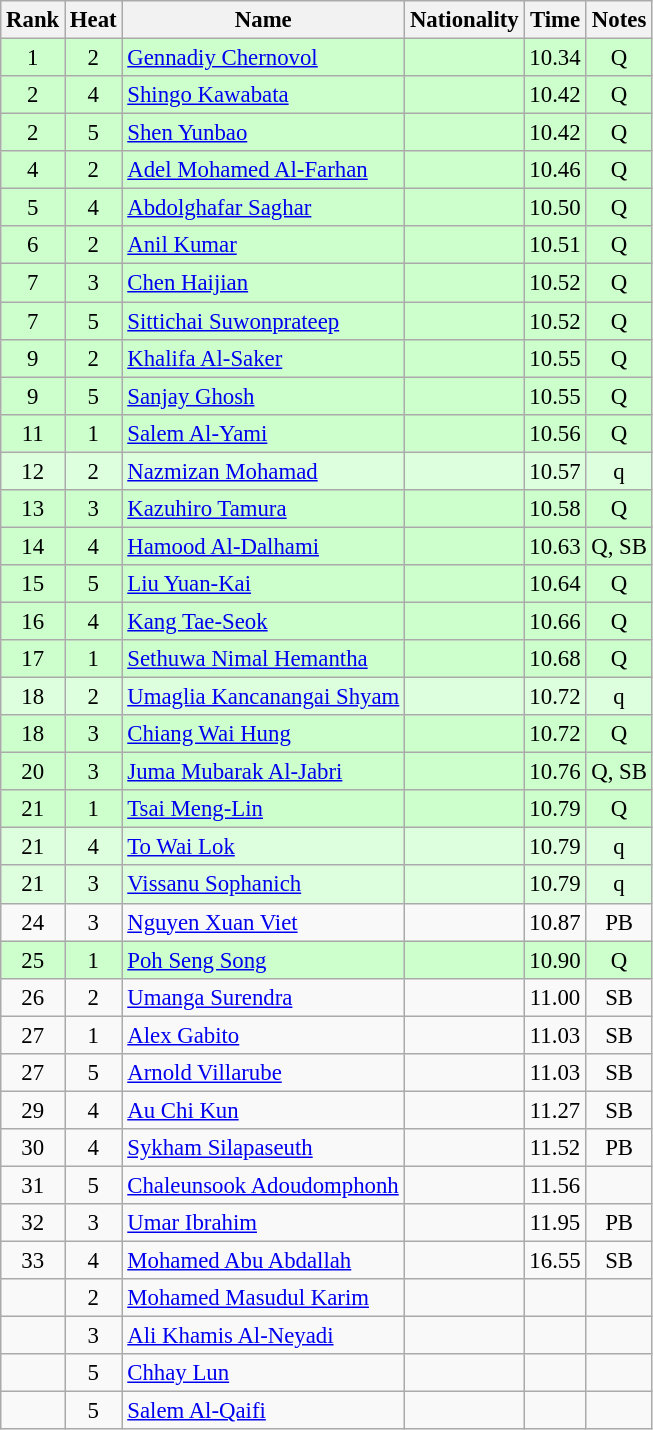<table class="wikitable sortable" style="text-align:center; font-size:95%">
<tr>
<th>Rank</th>
<th>Heat</th>
<th>Name</th>
<th>Nationality</th>
<th>Time</th>
<th>Notes</th>
</tr>
<tr bgcolor=ccffcc>
<td>1</td>
<td>2</td>
<td align=left><a href='#'>Gennadiy Chernovol</a></td>
<td align=left></td>
<td>10.34</td>
<td>Q</td>
</tr>
<tr bgcolor=ccffcc>
<td>2</td>
<td>4</td>
<td align=left><a href='#'>Shingo Kawabata</a></td>
<td align=left></td>
<td>10.42</td>
<td>Q</td>
</tr>
<tr bgcolor=ccffcc>
<td>2</td>
<td>5</td>
<td align=left><a href='#'>Shen Yunbao</a></td>
<td align=left></td>
<td>10.42</td>
<td>Q</td>
</tr>
<tr bgcolor=ccffcc>
<td>4</td>
<td>2</td>
<td align=left><a href='#'>Adel Mohamed Al-Farhan</a></td>
<td align=left></td>
<td>10.46</td>
<td>Q</td>
</tr>
<tr bgcolor=ccffcc>
<td>5</td>
<td>4</td>
<td align=left><a href='#'>Abdolghafar Saghar</a></td>
<td align=left></td>
<td>10.50</td>
<td>Q</td>
</tr>
<tr bgcolor=ccffcc>
<td>6</td>
<td>2</td>
<td align=left><a href='#'>Anil Kumar</a></td>
<td align=left></td>
<td>10.51</td>
<td>Q</td>
</tr>
<tr bgcolor=ccffcc>
<td>7</td>
<td>3</td>
<td align=left><a href='#'>Chen Haijian</a></td>
<td align=left></td>
<td>10.52</td>
<td>Q</td>
</tr>
<tr bgcolor=ccffcc>
<td>7</td>
<td>5</td>
<td align=left><a href='#'>Sittichai Suwonprateep</a></td>
<td align=left></td>
<td>10.52</td>
<td>Q</td>
</tr>
<tr bgcolor=ccffcc>
<td>9</td>
<td>2</td>
<td align=left><a href='#'>Khalifa Al-Saker</a></td>
<td align=left></td>
<td>10.55</td>
<td>Q</td>
</tr>
<tr bgcolor=ccffcc>
<td>9</td>
<td>5</td>
<td align=left><a href='#'>Sanjay Ghosh</a></td>
<td align=left></td>
<td>10.55</td>
<td>Q</td>
</tr>
<tr bgcolor=ccffcc>
<td>11</td>
<td>1</td>
<td align=left><a href='#'>Salem Al-Yami</a></td>
<td align=left></td>
<td>10.56</td>
<td>Q</td>
</tr>
<tr bgcolor=ddffdd>
<td>12</td>
<td>2</td>
<td align=left><a href='#'>Nazmizan Mohamad</a></td>
<td align=left></td>
<td>10.57</td>
<td>q</td>
</tr>
<tr bgcolor=ccffcc>
<td>13</td>
<td>3</td>
<td align=left><a href='#'>Kazuhiro Tamura</a></td>
<td align=left></td>
<td>10.58</td>
<td>Q</td>
</tr>
<tr bgcolor=ccffcc>
<td>14</td>
<td>4</td>
<td align=left><a href='#'>Hamood Al-Dalhami</a></td>
<td align=left></td>
<td>10.63</td>
<td>Q, SB</td>
</tr>
<tr bgcolor=ccffcc>
<td>15</td>
<td>5</td>
<td align=left><a href='#'>Liu Yuan-Kai</a></td>
<td align=left></td>
<td>10.64</td>
<td>Q</td>
</tr>
<tr bgcolor=ccffcc>
<td>16</td>
<td>4</td>
<td align=left><a href='#'>Kang Tae-Seok</a></td>
<td align=left></td>
<td>10.66</td>
<td>Q</td>
</tr>
<tr bgcolor=ccffcc>
<td>17</td>
<td>1</td>
<td align=left><a href='#'>Sethuwa Nimal Hemantha</a></td>
<td align=left></td>
<td>10.68</td>
<td>Q</td>
</tr>
<tr bgcolor=ddffdd>
<td>18</td>
<td>2</td>
<td align=left><a href='#'>Umaglia Kancanangai Shyam</a></td>
<td align=left></td>
<td>10.72</td>
<td>q</td>
</tr>
<tr bgcolor=ccffcc>
<td>18</td>
<td>3</td>
<td align=left><a href='#'>Chiang Wai Hung</a></td>
<td align=left></td>
<td>10.72</td>
<td>Q</td>
</tr>
<tr bgcolor=ccffcc>
<td>20</td>
<td>3</td>
<td align=left><a href='#'>Juma Mubarak Al-Jabri</a></td>
<td align=left></td>
<td>10.76</td>
<td>Q, SB</td>
</tr>
<tr bgcolor=ccffcc>
<td>21</td>
<td>1</td>
<td align=left><a href='#'>Tsai Meng-Lin</a></td>
<td align=left></td>
<td>10.79</td>
<td>Q</td>
</tr>
<tr bgcolor=ddffdd>
<td>21</td>
<td>4</td>
<td align=left><a href='#'>To Wai Lok</a></td>
<td align=left></td>
<td>10.79</td>
<td>q</td>
</tr>
<tr bgcolor=ddffdd>
<td>21</td>
<td>3</td>
<td align=left><a href='#'>Vissanu Sophanich</a></td>
<td align=left></td>
<td>10.79</td>
<td>q</td>
</tr>
<tr>
<td>24</td>
<td>3</td>
<td align=left><a href='#'>Nguyen Xuan Viet</a></td>
<td align=left></td>
<td>10.87</td>
<td>PB</td>
</tr>
<tr bgcolor=ccffcc>
<td>25</td>
<td>1</td>
<td align=left><a href='#'>Poh Seng Song</a></td>
<td align=left></td>
<td>10.90</td>
<td>Q</td>
</tr>
<tr>
<td>26</td>
<td>2</td>
<td align=left><a href='#'>Umanga Surendra</a></td>
<td align=left></td>
<td>11.00</td>
<td>SB</td>
</tr>
<tr>
<td>27</td>
<td>1</td>
<td align=left><a href='#'>Alex Gabito</a></td>
<td align=left></td>
<td>11.03</td>
<td>SB</td>
</tr>
<tr>
<td>27</td>
<td>5</td>
<td align=left><a href='#'>Arnold Villarube</a></td>
<td align=left></td>
<td>11.03</td>
<td>SB</td>
</tr>
<tr>
<td>29</td>
<td>4</td>
<td align=left><a href='#'>Au Chi Kun</a></td>
<td align=left></td>
<td>11.27</td>
<td>SB</td>
</tr>
<tr>
<td>30</td>
<td>4</td>
<td align=left><a href='#'>Sykham Silapaseuth</a></td>
<td align=left></td>
<td>11.52</td>
<td>PB</td>
</tr>
<tr>
<td>31</td>
<td>5</td>
<td align=left><a href='#'>Chaleunsook Adoudomphonh</a></td>
<td align=left></td>
<td>11.56</td>
<td></td>
</tr>
<tr>
<td>32</td>
<td>3</td>
<td align=left><a href='#'>Umar Ibrahim</a></td>
<td align=left></td>
<td>11.95</td>
<td>PB</td>
</tr>
<tr>
<td>33</td>
<td>4</td>
<td align=left><a href='#'>Mohamed Abu Abdallah</a></td>
<td align=left></td>
<td>16.55</td>
<td>SB</td>
</tr>
<tr>
<td></td>
<td>2</td>
<td align=left><a href='#'>Mohamed Masudul Karim</a></td>
<td align=left></td>
<td></td>
<td></td>
</tr>
<tr>
<td></td>
<td>3</td>
<td align=left><a href='#'>Ali Khamis Al-Neyadi</a></td>
<td align=left></td>
<td></td>
<td></td>
</tr>
<tr>
<td></td>
<td>5</td>
<td align=left><a href='#'>Chhay Lun</a></td>
<td align=left></td>
<td></td>
<td></td>
</tr>
<tr>
<td></td>
<td>5</td>
<td align=left><a href='#'>Salem Al-Qaifi</a></td>
<td align=left></td>
<td></td>
<td></td>
</tr>
</table>
